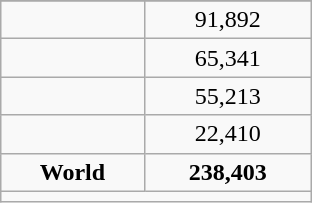<table class="wikitable" style="float:right; width:13em; text-align:center;">
<tr>
</tr>
<tr>
<td></td>
<td>91,892</td>
</tr>
<tr>
<td></td>
<td>65,341</td>
</tr>
<tr>
<td></td>
<td>55,213</td>
</tr>
<tr>
<td></td>
<td>22,410</td>
</tr>
<tr>
<td><strong>World</strong></td>
<td><strong>238,403</strong></td>
</tr>
<tr>
<td colspan=2></td>
</tr>
</table>
